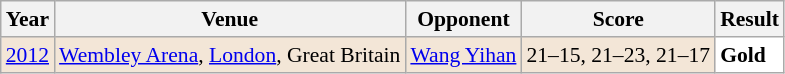<table class="sortable wikitable"do style="font-size: 90%">
<tr>
<th>Year</th>
<th>Venue</th>
<th>Opponent</th>
<th>Score</th>
<th>Result</th>
</tr>
<tr style="background:#F3E6D7">
<td align="center"><a href='#'>2012</a></td>
<td align="left"><a href='#'>Wembley Arena</a>, <a href='#'>London</a>, Great Britain</td>
<td align="left"> <a href='#'>Wang Yihan</a></td>
<td align="left">21–15, 21–23, 21–17</td>
<td style="text-align:left; background:white"> <strong>Gold</strong></td>
</tr>
</table>
